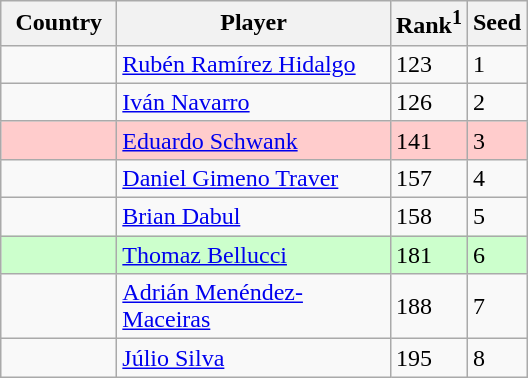<table class="sortable wikitable">
<tr>
<th width="70">Country</th>
<th width="175">Player</th>
<th>Rank<sup>1</sup></th>
<th>Seed</th>
</tr>
<tr>
<td></td>
<td><a href='#'>Rubén Ramírez Hidalgo</a></td>
<td>123</td>
<td>1</td>
</tr>
<tr>
<td></td>
<td><a href='#'>Iván Navarro</a></td>
<td>126</td>
<td>2</td>
</tr>
<tr style="background:#fcc;">
<td></td>
<td><a href='#'>Eduardo Schwank</a></td>
<td>141</td>
<td>3</td>
</tr>
<tr>
<td></td>
<td><a href='#'>Daniel Gimeno Traver</a></td>
<td>157</td>
<td>4</td>
</tr>
<tr>
<td></td>
<td><a href='#'>Brian Dabul</a></td>
<td>158</td>
<td>5</td>
</tr>
<tr style="background:#cfc;">
<td></td>
<td><a href='#'>Thomaz Bellucci</a></td>
<td>181</td>
<td>6</td>
</tr>
<tr>
<td></td>
<td><a href='#'>Adrián Menéndez-Maceiras</a></td>
<td>188</td>
<td>7</td>
</tr>
<tr>
<td></td>
<td><a href='#'>Júlio Silva</a></td>
<td>195</td>
<td>8</td>
</tr>
</table>
